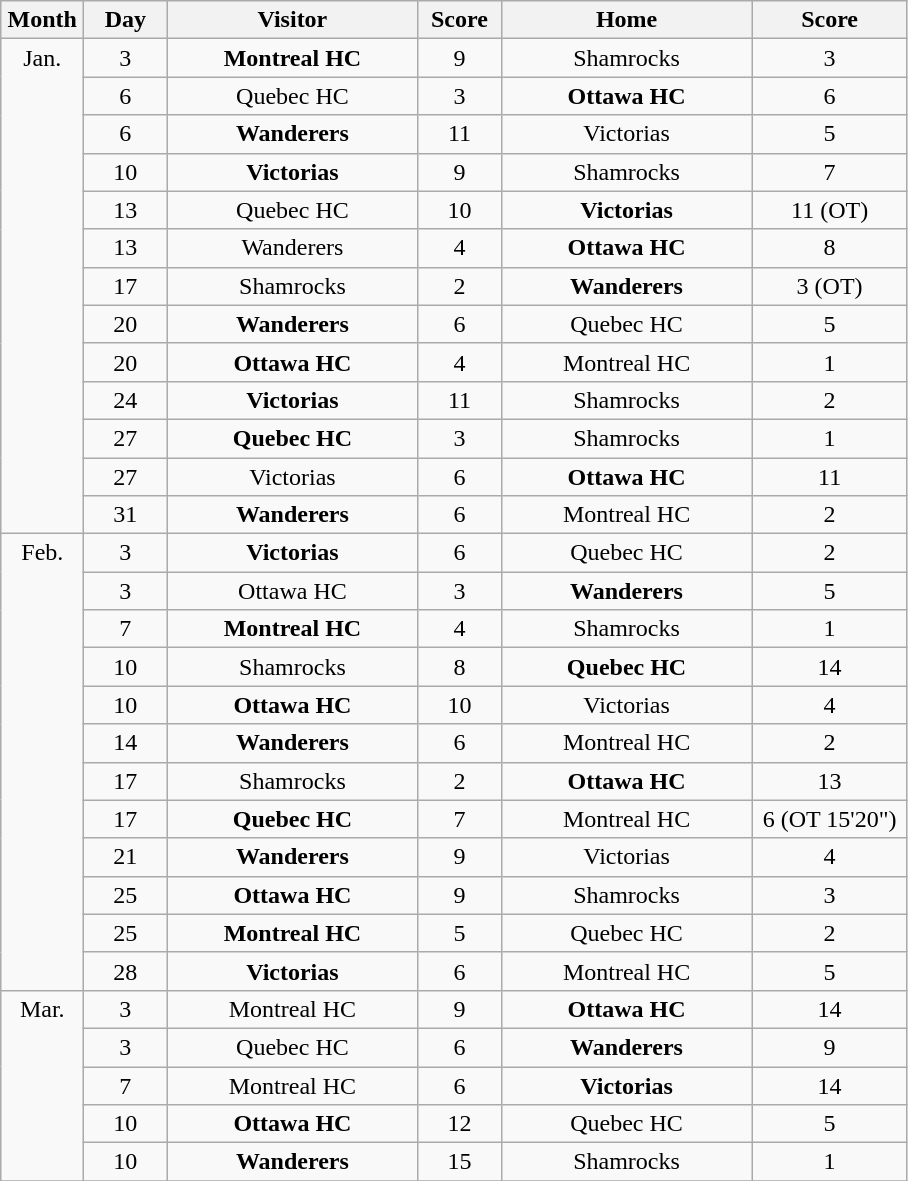<table class="wikitable" style="text-align:center;">
<tr>
<th style="width:3em">Month</th>
<th style="width:3em">Day</th>
<th style="width:10em">Visitor</th>
<th style="width:3em">Score</th>
<th style="width:10em">Home</th>
<th style="width:6em">Score</th>
</tr>
<tr>
<td rowspan=13 valign=top>Jan.</td>
<td>3</td>
<td><strong>Montreal HC</strong></td>
<td>9</td>
<td>Shamrocks</td>
<td>3</td>
</tr>
<tr>
<td>6</td>
<td>Quebec HC</td>
<td>3</td>
<td><strong>Ottawa HC</strong></td>
<td>6</td>
</tr>
<tr>
<td>6</td>
<td><strong>Wanderers</strong></td>
<td>11</td>
<td>Victorias</td>
<td>5</td>
</tr>
<tr>
<td>10</td>
<td><strong>Victorias</strong></td>
<td>9</td>
<td>Shamrocks</td>
<td>7</td>
</tr>
<tr>
<td>13</td>
<td>Quebec HC</td>
<td>10</td>
<td><strong>Victorias</strong></td>
<td>11 (OT)</td>
</tr>
<tr>
<td>13</td>
<td>Wanderers</td>
<td>4</td>
<td><strong>Ottawa HC</strong></td>
<td>8</td>
</tr>
<tr>
<td>17</td>
<td>Shamrocks</td>
<td>2</td>
<td><strong>Wanderers</strong></td>
<td>3 (OT)</td>
</tr>
<tr>
<td>20</td>
<td><strong>Wanderers</strong></td>
<td>6</td>
<td>Quebec HC</td>
<td>5</td>
</tr>
<tr>
<td>20</td>
<td><strong>Ottawa HC</strong></td>
<td>4</td>
<td>Montreal HC</td>
<td>1</td>
</tr>
<tr>
<td>24</td>
<td><strong>Victorias</strong></td>
<td>11</td>
<td>Shamrocks</td>
<td>2</td>
</tr>
<tr>
<td>27</td>
<td><strong>Quebec HC</strong></td>
<td>3</td>
<td>Shamrocks</td>
<td>1</td>
</tr>
<tr>
<td>27</td>
<td>Victorias</td>
<td>6</td>
<td><strong>Ottawa HC</strong></td>
<td>11</td>
</tr>
<tr>
<td>31</td>
<td><strong>Wanderers</strong></td>
<td>6</td>
<td>Montreal HC</td>
<td>2</td>
</tr>
<tr>
<td rowspan=12 valign=top>Feb.</td>
<td>3</td>
<td><strong>Victorias</strong></td>
<td>6</td>
<td>Quebec HC</td>
<td>2</td>
</tr>
<tr>
<td>3</td>
<td>Ottawa HC</td>
<td>3</td>
<td><strong>Wanderers</strong></td>
<td>5</td>
</tr>
<tr>
<td>7</td>
<td><strong>Montreal HC</strong></td>
<td>4</td>
<td>Shamrocks</td>
<td>1</td>
</tr>
<tr>
<td>10</td>
<td>Shamrocks</td>
<td>8</td>
<td><strong>Quebec HC</strong></td>
<td>14</td>
</tr>
<tr>
<td>10</td>
<td><strong>Ottawa HC</strong></td>
<td>10</td>
<td>Victorias</td>
<td>4</td>
</tr>
<tr>
<td>14</td>
<td><strong>Wanderers</strong></td>
<td>6</td>
<td>Montreal HC</td>
<td>2</td>
</tr>
<tr>
<td>17</td>
<td>Shamrocks</td>
<td>2</td>
<td><strong>Ottawa HC</strong></td>
<td>13</td>
</tr>
<tr>
<td>17</td>
<td><strong>Quebec HC</strong></td>
<td>7</td>
<td>Montreal HC</td>
<td>6 (OT 15'20")</td>
</tr>
<tr>
<td>21</td>
<td><strong>Wanderers</strong></td>
<td>9</td>
<td>Victorias</td>
<td>4</td>
</tr>
<tr>
<td>25</td>
<td><strong>Ottawa HC</strong></td>
<td>9</td>
<td>Shamrocks</td>
<td>3</td>
</tr>
<tr>
<td>25</td>
<td><strong>Montreal HC</strong></td>
<td>5</td>
<td>Quebec HC</td>
<td>2</td>
</tr>
<tr>
<td>28</td>
<td><strong>Victorias</strong></td>
<td>6</td>
<td>Montreal HC</td>
<td>5</td>
</tr>
<tr>
<td rowspan=5  valign=top>Mar.</td>
<td>3</td>
<td>Montreal HC</td>
<td>9</td>
<td><strong>Ottawa HC</strong></td>
<td>14</td>
</tr>
<tr>
<td>3</td>
<td>Quebec HC</td>
<td>6</td>
<td><strong>Wanderers</strong></td>
<td>9</td>
</tr>
<tr>
<td>7</td>
<td>Montreal HC</td>
<td>6</td>
<td><strong>Victorias</strong></td>
<td>14</td>
</tr>
<tr>
<td>10</td>
<td><strong>Ottawa HC</strong></td>
<td>12</td>
<td>Quebec HC</td>
<td>5</td>
</tr>
<tr>
<td>10</td>
<td><strong>Wanderers</strong></td>
<td>15</td>
<td>Shamrocks</td>
<td>1</td>
</tr>
<tr>
</tr>
</table>
